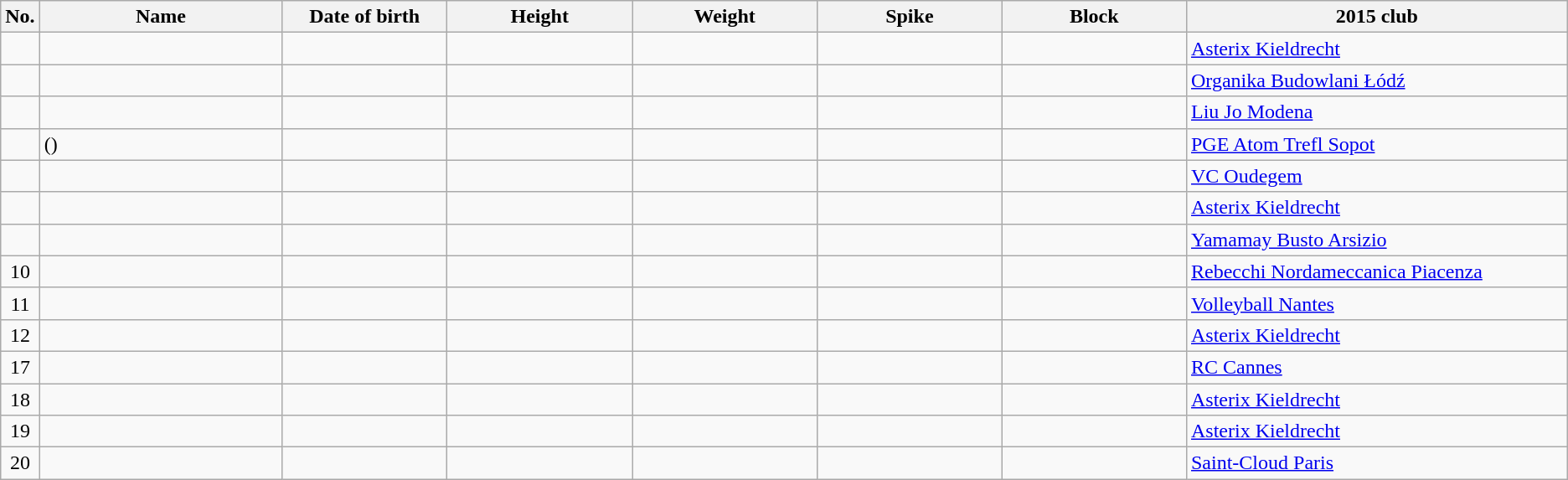<table class="wikitable sortable" style="font-size:100%; text-align:center;">
<tr>
<th>No.</th>
<th style="width:12em">Name</th>
<th style="width:8em">Date of birth</th>
<th style="width:9em">Height</th>
<th style="width:9em">Weight</th>
<th style="width:9em">Spike</th>
<th style="width:9em">Block</th>
<th style="width:19em">2015 club</th>
</tr>
<tr>
<td></td>
<td align=left></td>
<td align=right></td>
<td></td>
<td></td>
<td></td>
<td></td>
<td align=left> <a href='#'>Asterix Kieldrecht</a></td>
</tr>
<tr>
<td></td>
<td align=left></td>
<td align=right></td>
<td></td>
<td></td>
<td></td>
<td></td>
<td align=left> <a href='#'>Organika Budowlani Łódź</a></td>
</tr>
<tr>
<td></td>
<td align=left></td>
<td align=right></td>
<td></td>
<td></td>
<td></td>
<td></td>
<td align=left> <a href='#'>Liu Jo Modena</a></td>
</tr>
<tr>
<td></td>
<td align=left> ()</td>
<td align=right></td>
<td></td>
<td></td>
<td></td>
<td></td>
<td align=left> <a href='#'>PGE Atom Trefl Sopot</a></td>
</tr>
<tr>
<td></td>
<td align=left></td>
<td align=right></td>
<td></td>
<td></td>
<td></td>
<td></td>
<td align=left> <a href='#'>VC Oudegem</a></td>
</tr>
<tr>
<td></td>
<td align=left></td>
<td align=right></td>
<td></td>
<td></td>
<td></td>
<td></td>
<td align=left> <a href='#'>Asterix Kieldrecht</a></td>
</tr>
<tr>
<td></td>
<td align=left></td>
<td align=right></td>
<td></td>
<td></td>
<td></td>
<td></td>
<td align=left> <a href='#'>Yamamay Busto Arsizio</a></td>
</tr>
<tr>
<td>10</td>
<td align=left></td>
<td align=right></td>
<td></td>
<td></td>
<td></td>
<td></td>
<td align=left> <a href='#'>Rebecchi Nordameccanica Piacenza</a></td>
</tr>
<tr>
<td>11</td>
<td align=left></td>
<td align=right></td>
<td></td>
<td></td>
<td></td>
<td></td>
<td align=left> <a href='#'>Volleyball Nantes</a></td>
</tr>
<tr>
<td>12</td>
<td align=left></td>
<td align=right></td>
<td></td>
<td></td>
<td></td>
<td></td>
<td align=left> <a href='#'>Asterix Kieldrecht</a></td>
</tr>
<tr>
<td>17</td>
<td align=left></td>
<td align=right></td>
<td></td>
<td></td>
<td></td>
<td></td>
<td align=left> <a href='#'>RC Cannes</a></td>
</tr>
<tr>
<td>18</td>
<td align=left></td>
<td align=right></td>
<td></td>
<td></td>
<td></td>
<td></td>
<td align=left> <a href='#'>Asterix Kieldrecht</a></td>
</tr>
<tr>
<td>19</td>
<td align=left></td>
<td align=right></td>
<td></td>
<td></td>
<td></td>
<td></td>
<td align=left> <a href='#'>Asterix Kieldrecht</a></td>
</tr>
<tr>
<td>20</td>
<td align=left></td>
<td align=right></td>
<td></td>
<td></td>
<td></td>
<td></td>
<td align=left> <a href='#'>Saint-Cloud Paris</a></td>
</tr>
</table>
